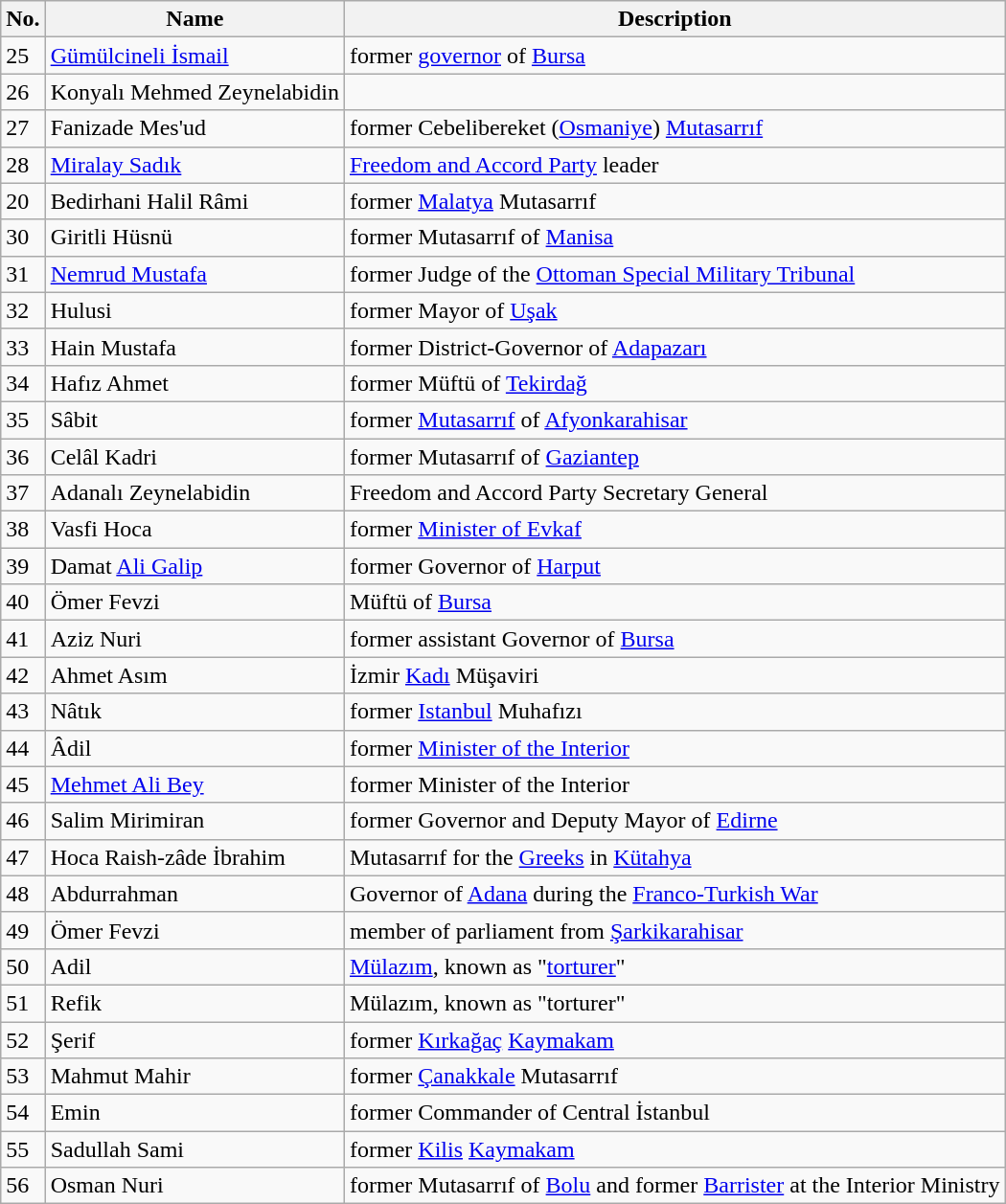<table class="wikitable">
<tr>
<th>No.</th>
<th>Name</th>
<th>Description</th>
</tr>
<tr>
<td>25</td>
<td><a href='#'>Gümülcineli İsmail</a></td>
<td>former <a href='#'>governor</a> of <a href='#'>Bursa</a></td>
</tr>
<tr>
<td>26</td>
<td>Konyalı Mehmed Zeynelabidin</td>
<td></td>
</tr>
<tr>
<td>27</td>
<td>Fanizade Mes'ud</td>
<td>former Cebelibereket (<a href='#'>Osmaniye</a>) <a href='#'>Mutasarrıf</a></td>
</tr>
<tr>
<td>28</td>
<td><a href='#'>Miralay Sadık</a></td>
<td><a href='#'>Freedom and Accord Party</a> leader</td>
</tr>
<tr>
<td>20</td>
<td>Bedirhani Halil Râmi</td>
<td>former <a href='#'>Malatya</a> Mutasarrıf</td>
</tr>
<tr>
<td>30</td>
<td>Giritli Hüsnü</td>
<td>former Mutasarrıf of <a href='#'>Manisa</a></td>
</tr>
<tr>
<td>31</td>
<td><a href='#'>Nemrud Mustafa</a></td>
<td>former Judge of the <a href='#'>Ottoman Special Military Tribunal</a></td>
</tr>
<tr>
<td>32</td>
<td>Hulusi</td>
<td>former Mayor of <a href='#'>Uşak</a></td>
</tr>
<tr>
<td>33</td>
<td>Hain Mustafa</td>
<td>former District-Governor of <a href='#'>Adapazarı</a></td>
</tr>
<tr>
<td>34</td>
<td>Hafız Ahmet</td>
<td>former Müftü of <a href='#'>Tekirdağ</a></td>
</tr>
<tr>
<td>35</td>
<td>Sâbit</td>
<td>former <a href='#'>Mutasarrıf</a> of <a href='#'>Afyonkarahisar</a></td>
</tr>
<tr>
<td>36</td>
<td>Celâl Kadri</td>
<td>former Mutasarrıf of <a href='#'>Gaziantep</a></td>
</tr>
<tr>
<td>37</td>
<td>Adanalı Zeynelabidin</td>
<td>Freedom and Accord Party Secretary General</td>
</tr>
<tr>
<td>38</td>
<td>Vasfi Hoca</td>
<td>former <a href='#'>Minister of Evkaf</a></td>
</tr>
<tr>
<td>39</td>
<td>Damat <a href='#'>Ali Galip</a></td>
<td>former Governor of <a href='#'>Harput</a></td>
</tr>
<tr>
<td>40</td>
<td>Ömer Fevzi</td>
<td>Müftü of <a href='#'>Bursa</a></td>
</tr>
<tr>
<td>41</td>
<td>Aziz Nuri</td>
<td>former assistant Governor of <a href='#'>Bursa</a></td>
</tr>
<tr>
<td>42</td>
<td>Ahmet Asım</td>
<td>İzmir <a href='#'>Kadı</a> Müşaviri</td>
</tr>
<tr>
<td>43</td>
<td>Nâtık</td>
<td>former <a href='#'>Istanbul</a> Muhafızı</td>
</tr>
<tr>
<td>44</td>
<td>Âdil</td>
<td>former <a href='#'>Minister of the Interior</a></td>
</tr>
<tr>
<td>45</td>
<td><a href='#'>Mehmet Ali Bey</a></td>
<td>former Minister of the Interior</td>
</tr>
<tr>
<td>46</td>
<td>Salim Mirimiran</td>
<td>former Governor and Deputy Mayor of <a href='#'>Edirne</a></td>
</tr>
<tr>
<td>47</td>
<td>Hoca Raish-zâde İbrahim</td>
<td>Mutasarrıf for the <a href='#'>Greeks</a> in <a href='#'>Kütahya</a></td>
</tr>
<tr>
<td>48</td>
<td>Abdurrahman</td>
<td>Governor of <a href='#'>Adana</a> during the <a href='#'>Franco-Turkish War</a></td>
</tr>
<tr>
<td>49</td>
<td>Ömer Fevzi</td>
<td>member of parliament from <a href='#'>Şarkikarahisar</a></td>
</tr>
<tr>
<td>50</td>
<td>Adil</td>
<td><a href='#'>Mülazım</a>, known as "<a href='#'>torturer</a>"</td>
</tr>
<tr>
<td>51</td>
<td>Refik</td>
<td>Mülazım, known as "torturer"</td>
</tr>
<tr>
<td>52</td>
<td>Şerif</td>
<td>former <a href='#'>Kırkağaç</a> <a href='#'>Kaymakam</a></td>
</tr>
<tr>
<td>53</td>
<td>Mahmut Mahir</td>
<td>former <a href='#'>Çanakkale</a> Mutasarrıf</td>
</tr>
<tr>
<td>54</td>
<td>Emin</td>
<td>former Commander of Central İstanbul</td>
</tr>
<tr>
<td>55</td>
<td>Sadullah Sami</td>
<td>former <a href='#'>Kilis</a> <a href='#'>Kaymakam</a></td>
</tr>
<tr>
<td>56</td>
<td>Osman Nuri</td>
<td>former Mutasarrıf of <a href='#'>Bolu</a> and former <a href='#'>Barrister</a> at the Interior Ministry</td>
</tr>
</table>
